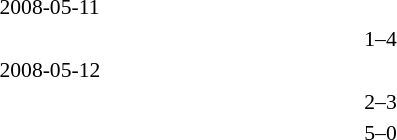<table style="font-size:90%">
<tr>
<th width=200></th>
<th width=100></th>
<th width=200></th>
</tr>
<tr>
<td colspan=3>2008-05-11</td>
</tr>
<tr>
<td align=right></td>
<td align=center>1–4</td>
<td></td>
</tr>
<tr>
<td colspan=3>2008-05-12</td>
</tr>
<tr>
<td align=right></td>
<td align=center>2–3</td>
<td></td>
</tr>
<tr>
<td align=right></td>
<td align=center>5–0</td>
<td></td>
</tr>
</table>
